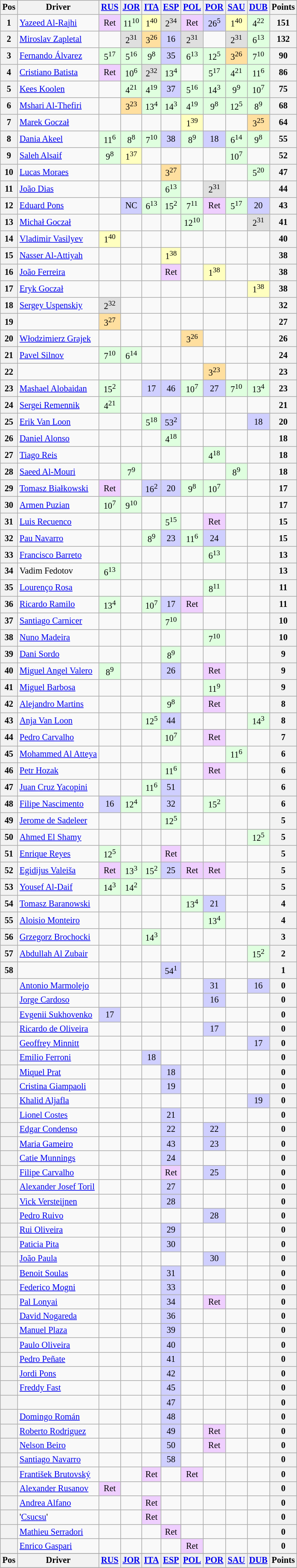<table class="wikitable" style="font-size: 85%; text-align: center; display: inline-table;">
<tr valign="top">
<th valign="middle">Pos</th>
<th valign="middle">Driver</th>
<th><a href='#'>RUS</a><br></th>
<th><a href='#'>JOR</a><br></th>
<th><a href='#'>ITA</a><br></th>
<th><a href='#'>ESP</a><br></th>
<th><a href='#'>POL</a><br></th>
<th><a href='#'>POR</a><br></th>
<th><a href='#'>SAU</a><br></th>
<th><a href='#'>DUB</a><br></th>
<th valign="middle">Points</th>
</tr>
<tr>
<th>1</th>
<td align=left> <a href='#'>Yazeed Al-Rajhi</a></td>
<td style="background:#efcfff;">Ret</td>
<td style="background:#dfffdf;">11<sup>10</sup></td>
<td style="background:#ffffbf;">1<sup>40</sup></td>
<td style="background:#dfdfdf;">2<sup>34</sup></td>
<td style="background:#efcfff;">Ret</td>
<td style="background:#cfcfff;">26<sup>5</sup></td>
<td style="background:#ffffbf;">1<sup>40</sup></td>
<td style="background:#dfffdf;">4<sup>22</sup></td>
<th>151</th>
</tr>
<tr>
<th>2</th>
<td align=left> <a href='#'>Miroslav Zapletal</a></td>
<td></td>
<td style="background:#dfdfdf;">2<sup>31</sup></td>
<td style="background:#ffdf9f;">3<sup>26</sup></td>
<td style="background:#cfcfff;">16</td>
<td style="background:#dfdfdf;">2<sup>31</sup></td>
<td></td>
<td style="background:#dfdfdf;">2<sup>31</sup></td>
<td style="background:#dfffdf;">6<sup>13</sup></td>
<th>132</th>
</tr>
<tr>
<th>3</th>
<td align=left> <a href='#'>Fernando Álvarez</a></td>
<td style="background:#dfffdf;">5<sup>17</sup></td>
<td style="background:#dfffdf;">5<sup>16</sup></td>
<td style="background:#dfffdf;">9<sup>8</sup></td>
<td style="background:#cfcfff;">35</td>
<td style="background:#dfffdf;">6<sup>13</sup></td>
<td style="background:#dfffdf;">12<sup>5</sup></td>
<td style="background:#ffdf9f;">3<sup>26</sup></td>
<td style="background:#dfffdf;">7<sup>10</sup></td>
<th>90</th>
</tr>
<tr>
<th>4</th>
<td align=left> <a href='#'>Cristiano Batista</a></td>
<td style="background:#efcfff;">Ret</td>
<td style="background:#dfffdf;">10<sup>6</sup></td>
<td style="background:#dfdfdf;">2<sup>32</sup></td>
<td style="background:#dfffdf;">13<sup>4</sup></td>
<td></td>
<td style="background:#dfffdf;">5<sup>17</sup></td>
<td style="background:#dfffdf;">4<sup>21</sup></td>
<td style="background:#dfffdf;">11<sup>6</sup></td>
<th>86</th>
</tr>
<tr>
<th>5</th>
<td align=left> <a href='#'>Kees Koolen</a></td>
<td></td>
<td style="background:#dfffdf;">4<sup>21</sup></td>
<td style="background:#dfffdf;">4<sup>19</sup></td>
<td style="background:#cfcfff;">37</td>
<td style="background:#dfffdf;">5<sup>16</sup></td>
<td style="background:#dfffdf;">14<sup>3</sup></td>
<td style="background:#dfffdf;">9<sup>9</sup></td>
<td style="background:#dfffdf;">10<sup>7</sup></td>
<th>75</th>
</tr>
<tr>
<th>6</th>
<td align=left> <a href='#'>Mshari Al-Thefiri</a></td>
<td></td>
<td style="background:#ffdf9f;">3<sup>23</sup></td>
<td style="background:#dfffdf;">13<sup>4</sup></td>
<td style="background:#dfffdf;">14<sup>3</sup></td>
<td style="background:#dfffdf;">4<sup>19</sup></td>
<td style="background:#dfffdf;">9<sup>8</sup></td>
<td style="background:#dfffdf;">12<sup>5</sup></td>
<td style="background:#dfffdf;">8<sup>9</sup></td>
<th>68</th>
</tr>
<tr>
<th>7</th>
<td align=left> <a href='#'>Marek Goczał</a></td>
<td></td>
<td></td>
<td></td>
<td></td>
<td style="background:#ffffbf;">1<sup>39</sup></td>
<td></td>
<td></td>
<td style="background:#ffdf9f;">3<sup>25</sup></td>
<th>64</th>
</tr>
<tr>
<th>8</th>
<td align=left> <a href='#'>Dania Akeel</a></td>
<td style="background:#dfffdf;">11<sup>6</sup></td>
<td style="background:#dfffdf;">8<sup>8</sup></td>
<td style="background:#dfffdf;">7<sup>10</sup></td>
<td style="background:#cfcfff;">38</td>
<td style="background:#dfffdf;">8<sup>9</sup></td>
<td style="background:#cfcfff;">18</td>
<td style="background:#dfffdf;">6<sup>14</sup></td>
<td style="background:#dfffdf;">9<sup>8</sup></td>
<th>55</th>
</tr>
<tr>
<th>9</th>
<td align=left> <a href='#'>Saleh Alsaif</a></td>
<td style="background:#dfffdf;">9<sup>8</sup></td>
<td style="background:#ffffbf;">1<sup>37</sup></td>
<td></td>
<td></td>
<td></td>
<td></td>
<td style="background:#dfffdf;">10<sup>7</sup></td>
<td></td>
<th>52</th>
</tr>
<tr>
<th>10</th>
<td align=left> <a href='#'>Lucas Moraes</a></td>
<td></td>
<td></td>
<td></td>
<td style="background:#ffdf9f;">3<sup>27</sup></td>
<td></td>
<td></td>
<td></td>
<td style="background:#dfffdf;">5<sup>20</sup></td>
<th>47</th>
</tr>
<tr>
<th>11</th>
<td align=left> <a href='#'>João Dias</a></td>
<td></td>
<td></td>
<td></td>
<td style="background:#dfffdf;">6<sup>13</sup></td>
<td></td>
<td style="background:#dfdfdf;">2<sup>31</sup></td>
<td></td>
<td></td>
<th>44</th>
</tr>
<tr>
<th>12</th>
<td align=left> <a href='#'>Eduard Pons</a></td>
<td></td>
<td style="background:#cfcfff;">NC</td>
<td style="background:#dfffdf;">6<sup>13</sup></td>
<td style="background:#dfffdf;">15<sup>2</sup></td>
<td style="background:#dfffdf;">7<sup>11</sup></td>
<td style="background:#efcfff;">Ret</td>
<td style="background:#dfffdf;">5<sup>17</sup></td>
<td style="background:#cfcfff;">20</td>
<th>43</th>
</tr>
<tr>
<th>13</th>
<td align=left> <a href='#'>Michał Goczał</a></td>
<td></td>
<td></td>
<td></td>
<td></td>
<td style="background:#dfffdf;">12<sup>10</sup></td>
<td></td>
<td></td>
<td style="background:#dfdfdf;">2<sup>31</sup></td>
<th>41</th>
</tr>
<tr>
<th>14</th>
<td align=left> <a href='#'>Vladimir Vasilyev</a></td>
<td style="background:#ffffbf;">1<sup>40</sup></td>
<td></td>
<td></td>
<td></td>
<td></td>
<td></td>
<td></td>
<td></td>
<th>40</th>
</tr>
<tr>
<th>15</th>
<td align=left> <a href='#'>Nasser Al-Attiyah</a></td>
<td></td>
<td></td>
<td></td>
<td style="background:#ffffbf;">1<sup>38</sup></td>
<td></td>
<td></td>
<td></td>
<td></td>
<th>38</th>
</tr>
<tr>
<th>16</th>
<td align=left> <a href='#'>João Ferreira</a></td>
<td></td>
<td></td>
<td></td>
<td style="background:#efcfff;">Ret</td>
<td></td>
<td style="background:#ffffbf;">1<sup>38</sup></td>
<td></td>
<td></td>
<th>38</th>
</tr>
<tr>
<th>17</th>
<td align=left> <a href='#'>Eryk Goczał</a></td>
<td></td>
<td></td>
<td></td>
<td></td>
<td></td>
<td></td>
<td></td>
<td style="background:#ffffbf;">1<sup>38</sup></td>
<th>38</th>
</tr>
<tr>
<th>18</th>
<td align=left> <a href='#'>Sergey Uspenskiy</a></td>
<td style="background:#dfdfdf;">2<sup>32</sup></td>
<td></td>
<td></td>
<td></td>
<td></td>
<td></td>
<td></td>
<td></td>
<th>32</th>
</tr>
<tr>
<th>19</th>
<td align=left></td>
<td style="background:#ffdf9f;">3<sup>27</sup></td>
<td></td>
<td></td>
<td></td>
<td></td>
<td></td>
<td></td>
<td></td>
<th>27</th>
</tr>
<tr>
<th>20</th>
<td align=left> <a href='#'>Włodzimierz Grajek</a></td>
<td></td>
<td></td>
<td></td>
<td></td>
<td style="background:#ffdf9f;">3<sup>26</sup></td>
<td></td>
<td></td>
<td></td>
<th>26</th>
</tr>
<tr>
<th>21</th>
<td align=left> <a href='#'>Pavel Silnov</a></td>
<td style="background:#dfffdf;">7<sup>10</sup></td>
<td style="background:#dfffdf;">6<sup>14</sup></td>
<td></td>
<td></td>
<td></td>
<td></td>
<td></td>
<td></td>
<th>24</th>
</tr>
<tr>
<th>22</th>
<td align=left></td>
<td></td>
<td></td>
<td></td>
<td></td>
<td></td>
<td style="background:#ffdf9f;">3<sup>23</sup></td>
<td></td>
<td></td>
<th>23</th>
</tr>
<tr>
<th>23</th>
<td align=left> <a href='#'>Mashael Alobaidan</a></td>
<td style="background:#dfffdf;">15<sup>2</sup></td>
<td></td>
<td style="background:#cfcfff;">17</td>
<td style="background:#cfcfff;">46</td>
<td style="background:#dfffdf;">10<sup>7</sup></td>
<td style="background:#cfcfff;">27</td>
<td style="background:#dfffdf;">7<sup>10</sup></td>
<td style="background:#dfffdf;">13<sup>4</sup></td>
<th>23</th>
</tr>
<tr>
<th>24</th>
<td align=left> <a href='#'>Sergei Remennik</a></td>
<td style="background:#dfffdf;">4<sup>21</sup></td>
<td></td>
<td></td>
<td></td>
<td></td>
<td></td>
<td></td>
<td></td>
<th>21</th>
</tr>
<tr>
<th>25</th>
<td align=left> <a href='#'>Erik Van Loon</a></td>
<td></td>
<td></td>
<td style="background:#dfffdf;">5<sup>18</sup></td>
<td style="background:#cfcfff;">53<sup>2</sup></td>
<td></td>
<td></td>
<td></td>
<td style="background:#cfcfff;">18</td>
<th>20</th>
</tr>
<tr>
<th>26</th>
<td align=left> <a href='#'>Daniel Alonso</a></td>
<td></td>
<td></td>
<td></td>
<td style="background:#dfffdf;">4<sup>18</sup></td>
<td></td>
<td></td>
<td></td>
<td></td>
<th>18</th>
</tr>
<tr>
<th>27</th>
<td align=left> <a href='#'>Tiago Reis</a></td>
<td></td>
<td></td>
<td></td>
<td></td>
<td></td>
<td style="background:#dfffdf;">4<sup>18</sup></td>
<td></td>
<td></td>
<th>18</th>
</tr>
<tr>
<th>28</th>
<td align=left> <a href='#'>Saeed Al-Mouri</a></td>
<td></td>
<td style="background:#dfffdf;">7<sup>9</sup></td>
<td></td>
<td></td>
<td></td>
<td></td>
<td style="background:#dfffdf;">8<sup>9</sup></td>
<td></td>
<th>18</th>
</tr>
<tr>
<th>29</th>
<td align=left> <a href='#'>Tomasz Białkowski</a></td>
<td style="background:#efcfff;">Ret</td>
<td></td>
<td style="background:#cfcfff;">16<sup>2</sup></td>
<td style="background:#cfcfff;">20</td>
<td style="background:#dfffdf;">9<sup>8</sup></td>
<td style="background:#dfffdf;">10<sup>7</sup></td>
<td></td>
<td></td>
<th>17</th>
</tr>
<tr>
<th>30</th>
<td align=left> <a href='#'>Armen Puzian</a></td>
<td style="background:#dfffdf;">10<sup>7</sup></td>
<td style="background:#dfffdf;">9<sup>10</sup></td>
<td></td>
<td></td>
<td></td>
<td></td>
<td></td>
<td></td>
<th>17</th>
</tr>
<tr>
<th>31</th>
<td align=left> <a href='#'>Luis Recuenco</a></td>
<td></td>
<td></td>
<td></td>
<td style="background:#dfffdf;">5<sup>15</sup></td>
<td></td>
<td style="background:#efcfff;">Ret</td>
<td></td>
<td></td>
<th>15</th>
</tr>
<tr>
<th>32</th>
<td align=left> <a href='#'>Pau Navarro</a></td>
<td></td>
<td></td>
<td style="background:#dfffdf;">8<sup>9</sup></td>
<td style="background:#cfcfff;">23</td>
<td style="background:#dfffdf;">11<sup>6</sup></td>
<td style="background:#cfcfff;">24</td>
<td></td>
<td></td>
<th>15</th>
</tr>
<tr>
<th>33</th>
<td align=left> <a href='#'>Francisco Barreto</a></td>
<td></td>
<td></td>
<td></td>
<td></td>
<td></td>
<td style="background:#dfffdf;">6<sup>13</sup></td>
<td></td>
<td></td>
<th>13</th>
</tr>
<tr>
<th>34</th>
<td align=left> Vadim Fedotov</td>
<td style="background:#dfffdf;">6<sup>13</sup></td>
<td></td>
<td></td>
<td></td>
<td></td>
<td></td>
<td></td>
<td></td>
<th>13</th>
</tr>
<tr>
<th>35</th>
<td align=left> <a href='#'>Lourenço Rosa</a></td>
<td></td>
<td></td>
<td></td>
<td></td>
<td></td>
<td style="background:#dfffdf;">8<sup>11</sup></td>
<td></td>
<td></td>
<th>11</th>
</tr>
<tr>
<th>36</th>
<td align=left> <a href='#'>Ricardo Ramilo</a></td>
<td style="background:#dfffdf;">13<sup>4</sup></td>
<td></td>
<td style="background:#dfffdf;">10<sup>7</sup></td>
<td style="background:#cfcfff;">17</td>
<td style="background:#efcfff;">Ret</td>
<td></td>
<td></td>
<td></td>
<th>11</th>
</tr>
<tr>
<th>37</th>
<td align=left> <a href='#'>Santiago Carnicer</a></td>
<td></td>
<td></td>
<td></td>
<td style="background:#dfffdf;">7<sup>10</sup></td>
<td></td>
<td></td>
<td></td>
<td></td>
<th>10</th>
</tr>
<tr>
<th>38</th>
<td align=left> <a href='#'>Nuno Madeira</a></td>
<td></td>
<td></td>
<td></td>
<td></td>
<td></td>
<td style="background:#dfffdf;">7<sup>10</sup></td>
<td></td>
<td></td>
<th>10</th>
</tr>
<tr>
<th>39</th>
<td align=left> <a href='#'>Dani Sordo</a></td>
<td></td>
<td></td>
<td></td>
<td style="background:#dfffdf;">8<sup>9</sup></td>
<td></td>
<td></td>
<td></td>
<td></td>
<th>9</th>
</tr>
<tr>
<th>40</th>
<td align=left> <a href='#'>Miguel Angel Valero</a></td>
<td style="background:#dfffdf;">8<sup>9</sup></td>
<td></td>
<td></td>
<td style="background:#cfcfff;">26</td>
<td></td>
<td style="background:#efcfff;">Ret</td>
<td></td>
<td></td>
<th>9</th>
</tr>
<tr>
<th>41</th>
<td align=left> <a href='#'>Miguel Barbosa</a></td>
<td></td>
<td></td>
<td></td>
<td></td>
<td></td>
<td style="background:#dfffdf;">11<sup>9</sup></td>
<td></td>
<td></td>
<th>9</th>
</tr>
<tr>
<th>42</th>
<td align=left> <a href='#'>Alejandro Martins</a></td>
<td></td>
<td></td>
<td></td>
<td style="background:#dfffdf;">9<sup>8</sup></td>
<td></td>
<td style="background:#efcfff;">Ret</td>
<td></td>
<td></td>
<th>8</th>
</tr>
<tr>
<th>43</th>
<td align=left> <a href='#'>Anja Van Loon</a></td>
<td></td>
<td></td>
<td style="background:#dfffdf;">12<sup>5</sup></td>
<td style="background:#cfcfff;">44</td>
<td></td>
<td></td>
<td></td>
<td style="background:#dfffdf;">14<sup>3</sup></td>
<th>8</th>
</tr>
<tr>
<th>44</th>
<td align=left> <a href='#'>Pedro Carvalho</a></td>
<td></td>
<td></td>
<td></td>
<td style="background:#dfffdf;">10<sup>7</sup></td>
<td></td>
<td style="background:#efcfff;">Ret</td>
<td></td>
<td></td>
<th>7</th>
</tr>
<tr>
<th>45</th>
<td align=left> <a href='#'>Mohammed Al Atteya</a></td>
<td></td>
<td></td>
<td></td>
<td></td>
<td></td>
<td></td>
<td style="background:#dfffdf;">11<sup>6</sup></td>
<td></td>
<th>6</th>
</tr>
<tr>
<th>46</th>
<td align=left> <a href='#'>Petr Hozak</a></td>
<td></td>
<td></td>
<td></td>
<td style="background:#dfffdf;">11<sup>6</sup></td>
<td></td>
<td style="background:#efcfff;">Ret</td>
<td></td>
<td></td>
<th>6</th>
</tr>
<tr>
<th>47</th>
<td align=left> <a href='#'>Juan Cruz Yacopini</a></td>
<td></td>
<td></td>
<td style="background:#dfffdf;">11<sup>6</sup></td>
<td style="background:#cfcfff;">51</td>
<td></td>
<td></td>
<td></td>
<td></td>
<th>6</th>
</tr>
<tr>
<th>48</th>
<td align=left> <a href='#'>Filipe Nascimento</a></td>
<td style="background:#cfcfff;">16</td>
<td style="background:#dfffdf;">12<sup>4</sup></td>
<td></td>
<td style="background:#cfcfff;">32</td>
<td></td>
<td style="background:#dfffdf;">15<sup>2</sup></td>
<td></td>
<td></td>
<th>6</th>
</tr>
<tr>
<th>49</th>
<td align=left> <a href='#'>Jerome de Sadeleer</a></td>
<td></td>
<td></td>
<td></td>
<td style="background:#dfffdf;">12<sup>5</sup></td>
<td></td>
<td></td>
<td></td>
<td></td>
<th>5</th>
</tr>
<tr>
<th>50</th>
<td align=left> <a href='#'>Ahmed El Shamy</a></td>
<td></td>
<td></td>
<td></td>
<td></td>
<td></td>
<td></td>
<td></td>
<td style="background:#dfffdf;">12<sup>5</sup></td>
<th>5</th>
</tr>
<tr>
<th>51</th>
<td align=left> <a href='#'>Enrique Reyes</a></td>
<td style="background:#dfffdf;">12<sup>5</sup></td>
<td></td>
<td></td>
<td style="background:#efcfff;">Ret</td>
<td></td>
<td></td>
<td></td>
<td></td>
<th>5</th>
</tr>
<tr>
<th>52</th>
<td align=left> <a href='#'>Egidijus Valeiša</a></td>
<td style="background:#efcfff;">Ret</td>
<td style="background:#dfffdf;">13<sup>3</sup></td>
<td style="background:#dfffdf;">15<sup>2</sup></td>
<td style="background:#cfcfff;">25</td>
<td style="background:#efcfff;">Ret</td>
<td style="background:#efcfff;">Ret</td>
<td></td>
<td></td>
<th>5</th>
</tr>
<tr>
<th>53</th>
<td align=left> <a href='#'>Yousef Al-Daif</a></td>
<td style="background:#dfffdf;">14<sup>3</sup></td>
<td style="background:#dfffdf;">14<sup>2</sup></td>
<td></td>
<td></td>
<td></td>
<td></td>
<td></td>
<td></td>
<th>5</th>
</tr>
<tr>
<th>54</th>
<td align=left> <a href='#'>Tomasz Baranowski</a></td>
<td></td>
<td></td>
<td></td>
<td></td>
<td style="background:#dfffdf;">13<sup>4</sup></td>
<td style="background:#cfcfff;">21</td>
<td></td>
<td></td>
<th>4</th>
</tr>
<tr>
<th>55</th>
<td align=left> <a href='#'>Aloisio Monteiro</a></td>
<td></td>
<td></td>
<td></td>
<td></td>
<td></td>
<td style="background:#dfffdf;">13<sup>4</sup></td>
<td></td>
<td></td>
<th>4</th>
</tr>
<tr>
<th>56</th>
<td align=left> <a href='#'>Grzegorz Brochocki</a></td>
<td></td>
<td></td>
<td style="background:#dfffdf;">14<sup>3</sup></td>
<td></td>
<td></td>
<td></td>
<td></td>
<td></td>
<th>3</th>
</tr>
<tr>
<th>57</th>
<td align=left> <a href='#'>Abdullah Al Zubair</a></td>
<td></td>
<td></td>
<td></td>
<td></td>
<td></td>
<td></td>
<td></td>
<td style="background:#dfffdf;">15<sup>2</sup></td>
<th>2</th>
</tr>
<tr>
<th>58</th>
<td align=left></td>
<td></td>
<td></td>
<td></td>
<td style="background:#cfcfff;">54<sup>1</sup></td>
<td></td>
<td></td>
<td></td>
<td></td>
<th>1</th>
</tr>
<tr>
<th></th>
<td align=left> <a href='#'>Antonio Marmolejo</a></td>
<td></td>
<td></td>
<td></td>
<td></td>
<td></td>
<td style="background:#cfcfff;">31</td>
<td></td>
<td style="background:#cfcfff;">16</td>
<th>0</th>
</tr>
<tr>
<th></th>
<td align=left> <a href='#'>Jorge Cardoso</a></td>
<td></td>
<td></td>
<td></td>
<td></td>
<td></td>
<td style="background:#cfcfff;">16</td>
<td></td>
<td></td>
<th>0</th>
</tr>
<tr>
<th></th>
<td align=left> <a href='#'>Evgenii Sukhovenko</a></td>
<td style="background:#cfcfff;">17</td>
<td></td>
<td></td>
<td></td>
<td></td>
<td></td>
<td></td>
<td></td>
<th>0</th>
</tr>
<tr>
<th></th>
<td align=left> <a href='#'>Ricardo de Oliveira</a></td>
<td></td>
<td></td>
<td></td>
<td></td>
<td></td>
<td style="background:#cfcfff;">17</td>
<td></td>
<td></td>
<th>0</th>
</tr>
<tr>
<th></th>
<td align=left> <a href='#'>Geoffrey Minnitt</a></td>
<td></td>
<td></td>
<td></td>
<td></td>
<td></td>
<td></td>
<td></td>
<td style="background:#cfcfff;">17</td>
<th>0</th>
</tr>
<tr>
<th></th>
<td align=left> <a href='#'>Emilio Ferroni</a></td>
<td></td>
<td></td>
<td style="background:#cfcfff;">18</td>
<td></td>
<td></td>
<td></td>
<td></td>
<td></td>
<th>0</th>
</tr>
<tr>
<th></th>
<td align=left> <a href='#'>Miquel Prat</a></td>
<td></td>
<td></td>
<td></td>
<td style="background:#cfcfff;">18</td>
<td></td>
<td></td>
<td></td>
<td></td>
<th>0</th>
</tr>
<tr>
<th></th>
<td align=left> <a href='#'>Cristina Giampaoli</a></td>
<td></td>
<td></td>
<td></td>
<td style="background:#cfcfff;">19</td>
<td></td>
<td></td>
<td></td>
<td></td>
<th>0</th>
</tr>
<tr>
<th></th>
<td align=left> <a href='#'>Khalid Aljafla</a></td>
<td></td>
<td></td>
<td></td>
<td></td>
<td></td>
<td></td>
<td></td>
<td style="background:#cfcfff;">19</td>
<th>0</th>
</tr>
<tr>
<th></th>
<td align=left> <a href='#'>Lionel Costes</a></td>
<td></td>
<td></td>
<td></td>
<td style="background:#cfcfff;">21</td>
<td></td>
<td></td>
<td></td>
<td></td>
<th>0</th>
</tr>
<tr>
<th></th>
<td align=left> <a href='#'>Edgar Condenso</a></td>
<td></td>
<td></td>
<td></td>
<td style="background:#cfcfff;">22</td>
<td></td>
<td style="background:#cfcfff;">22</td>
<td></td>
<td></td>
<th>0</th>
</tr>
<tr>
<th></th>
<td align=left> <a href='#'>Maria Gameiro</a></td>
<td></td>
<td></td>
<td></td>
<td style="background:#cfcfff;">43</td>
<td></td>
<td style="background:#cfcfff;">23</td>
<td></td>
<td></td>
<th>0</th>
</tr>
<tr>
<th></th>
<td align=left> <a href='#'>Catie Munnings</a></td>
<td></td>
<td></td>
<td></td>
<td style="background:#cfcfff;">24</td>
<td></td>
<td></td>
<td></td>
<td></td>
<th>0</th>
</tr>
<tr>
<th></th>
<td align=left> <a href='#'>Filipe Carvalho</a></td>
<td></td>
<td></td>
<td></td>
<td style="background:#efcfff;">Ret</td>
<td></td>
<td style="background:#cfcfff;">25</td>
<td></td>
<td></td>
<th>0</th>
</tr>
<tr>
<th></th>
<td align=left> <a href='#'>Alexander Josef Toril</a></td>
<td></td>
<td></td>
<td></td>
<td style="background:#cfcfff;">27</td>
<td></td>
<td></td>
<td></td>
<td></td>
<th>0</th>
</tr>
<tr>
<th></th>
<td align=left> <a href='#'>Vick Versteijnen</a></td>
<td></td>
<td></td>
<td></td>
<td style="background:#cfcfff;">28</td>
<td></td>
<td></td>
<td></td>
<td></td>
<th>0</th>
</tr>
<tr>
<th></th>
<td align=left> <a href='#'>Pedro Ruivo</a></td>
<td></td>
<td></td>
<td></td>
<td></td>
<td></td>
<td style="background:#cfcfff;">28</td>
<td></td>
<td></td>
<th>0</th>
</tr>
<tr>
<th></th>
<td align=left> <a href='#'>Rui Oliveira</a></td>
<td></td>
<td></td>
<td></td>
<td style="background:#cfcfff;">29</td>
<td></td>
<td></td>
<td></td>
<td></td>
<th>0</th>
</tr>
<tr>
<th></th>
<td align=left> <a href='#'>Paticia Pita</a></td>
<td></td>
<td></td>
<td></td>
<td style="background:#cfcfff;">30</td>
<td></td>
<td></td>
<td></td>
<td></td>
<th>0</th>
</tr>
<tr>
<th></th>
<td align=left> <a href='#'>João Paula</a></td>
<td></td>
<td></td>
<td></td>
<td></td>
<td></td>
<td style="background:#cfcfff;">30</td>
<td></td>
<td></td>
<th>0</th>
</tr>
<tr>
<th></th>
<td align=left> <a href='#'>Benoit Soulas</a></td>
<td></td>
<td></td>
<td></td>
<td style="background:#cfcfff;">31</td>
<td></td>
<td></td>
<td></td>
<td></td>
<th>0</th>
</tr>
<tr>
<th></th>
<td align=left> <a href='#'>Federico Mogni</a></td>
<td></td>
<td></td>
<td></td>
<td style="background:#cfcfff;">33</td>
<td></td>
<td></td>
<td></td>
<td></td>
<th>0</th>
</tr>
<tr>
<th></th>
<td align=left> <a href='#'>Pal Lonyai</a></td>
<td></td>
<td></td>
<td></td>
<td style="background:#cfcfff;">34</td>
<td></td>
<td style="background:#efcfff;">Ret</td>
<td></td>
<td></td>
<th>0</th>
</tr>
<tr>
<th></th>
<td align=left> <a href='#'>David Nogareda</a></td>
<td></td>
<td></td>
<td></td>
<td style="background:#cfcfff;">36</td>
<td></td>
<td></td>
<td></td>
<td></td>
<th>0</th>
</tr>
<tr>
<th></th>
<td align=left> <a href='#'>Manuel Plaza</a></td>
<td></td>
<td></td>
<td></td>
<td style="background:#cfcfff;">39</td>
<td></td>
<td></td>
<td></td>
<td></td>
<th>0</th>
</tr>
<tr>
<th></th>
<td align=left> <a href='#'>Paulo Oliveira</a></td>
<td></td>
<td></td>
<td></td>
<td style="background:#cfcfff;">40</td>
<td></td>
<td></td>
<td></td>
<td></td>
<th>0</th>
</tr>
<tr>
<th></th>
<td align=left> <a href='#'>Pedro Peñate</a></td>
<td></td>
<td></td>
<td></td>
<td style="background:#cfcfff;">41</td>
<td></td>
<td></td>
<td></td>
<td></td>
<th>0</th>
</tr>
<tr>
<th></th>
<td align=left> <a href='#'>Jordi Pons</a></td>
<td></td>
<td></td>
<td></td>
<td style="background:#cfcfff;">42</td>
<td></td>
<td></td>
<td></td>
<td></td>
<th>0</th>
</tr>
<tr>
<th></th>
<td align=left> <a href='#'>Freddy Fast</a></td>
<td></td>
<td></td>
<td></td>
<td style="background:#cfcfff;">45</td>
<td></td>
<td></td>
<td></td>
<td></td>
<th>0</th>
</tr>
<tr>
<th></th>
<td align=left></td>
<td></td>
<td></td>
<td></td>
<td style="background:#cfcfff;">47</td>
<td></td>
<td></td>
<td></td>
<td></td>
<th>0</th>
</tr>
<tr>
<th></th>
<td align=left> <a href='#'>Domingo Román</a></td>
<td></td>
<td></td>
<td></td>
<td style="background:#cfcfff;">48</td>
<td></td>
<td></td>
<td></td>
<td></td>
<th>0</th>
</tr>
<tr>
<th></th>
<td align=left> <a href='#'>Roberto Rodriguez</a></td>
<td></td>
<td></td>
<td></td>
<td style="background:#cfcfff;">49</td>
<td></td>
<td style="background:#efcfff;">Ret</td>
<td></td>
<td></td>
<th>0</th>
</tr>
<tr>
<th></th>
<td align=left> <a href='#'>Nelson Beiro</a></td>
<td></td>
<td></td>
<td></td>
<td style="background:#cfcfff;">50</td>
<td></td>
<td style="background:#efcfff;">Ret</td>
<td></td>
<td></td>
<th>0</th>
</tr>
<tr>
<th></th>
<td align=left> <a href='#'>Santiago Navarro</a></td>
<td></td>
<td></td>
<td></td>
<td style="background:#cfcfff;">58</td>
<td></td>
<td></td>
<td></td>
<td></td>
<th>0</th>
</tr>
<tr>
<th></th>
<td align=left> <a href='#'>František Brutovský</a></td>
<td></td>
<td></td>
<td style="background:#efcfff;">Ret</td>
<td></td>
<td style="background:#efcfff;">Ret</td>
<td></td>
<td></td>
<td></td>
<th>0</th>
</tr>
<tr>
<th></th>
<td align=left> <a href='#'>Alexander Rusanov</a></td>
<td style="background:#efcfff;">Ret</td>
<td></td>
<td></td>
<td></td>
<td></td>
<td></td>
<td></td>
<td></td>
<th>0</th>
</tr>
<tr>
<th></th>
<td align=left> <a href='#'>Andrea Alfano</a></td>
<td></td>
<td></td>
<td style="background:#efcfff;">Ret</td>
<td></td>
<td></td>
<td></td>
<td></td>
<td></td>
<th>0</th>
</tr>
<tr>
<th></th>
<td align=left> '<a href='#'>Csucsu</a>'</td>
<td></td>
<td></td>
<td style="background:#efcfff;">Ret</td>
<td></td>
<td></td>
<td></td>
<td></td>
<td></td>
<th>0</th>
</tr>
<tr>
<th></th>
<td align=left> <a href='#'>Mathieu Serradori</a></td>
<td></td>
<td></td>
<td></td>
<td style="background:#efcfff;">Ret</td>
<td></td>
<td></td>
<td></td>
<td></td>
<th>0</th>
</tr>
<tr>
<th></th>
<td align=left> <a href='#'>Enrico Gaspari</a></td>
<td></td>
<td></td>
<td></td>
<td></td>
<td style="background:#efcfff;">Ret</td>
<td></td>
<td></td>
<td></td>
<th>0</th>
</tr>
<tr>
</tr>
<tr valign="top">
<th valign="middle">Pos</th>
<th valign="middle">Driver</th>
<th><a href='#'>RUS</a><br></th>
<th><a href='#'>JOR</a><br></th>
<th><a href='#'>ITA</a><br></th>
<th><a href='#'>ESP</a><br></th>
<th><a href='#'>POL</a><br></th>
<th><a href='#'>POR</a><br></th>
<th><a href='#'>SAU</a><br></th>
<th><a href='#'>DUB</a><br></th>
<th valign="middle">Points</th>
</tr>
<tr>
</tr>
</table>
